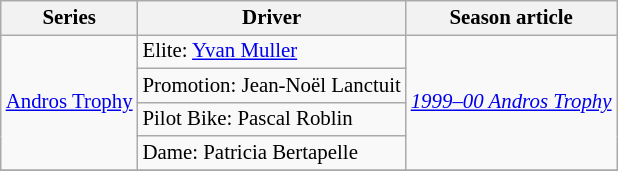<table class="wikitable" style="font-size: 87%;">
<tr>
<th>Series</th>
<th>Driver</th>
<th>Season article</th>
</tr>
<tr>
<td rowspan=4><a href='#'>Andros Trophy</a></td>
<td>Elite:  <a href='#'>Yvan Muller</a></td>
<td rowspan=4><em><a href='#'>1999–00 Andros Trophy</a></em></td>
</tr>
<tr>
<td>Promotion:  Jean-Noël Lanctuit</td>
</tr>
<tr>
<td>Pilot Bike:  Pascal Roblin</td>
</tr>
<tr>
<td>Dame:  Patricia Bertapelle</td>
</tr>
<tr>
</tr>
</table>
